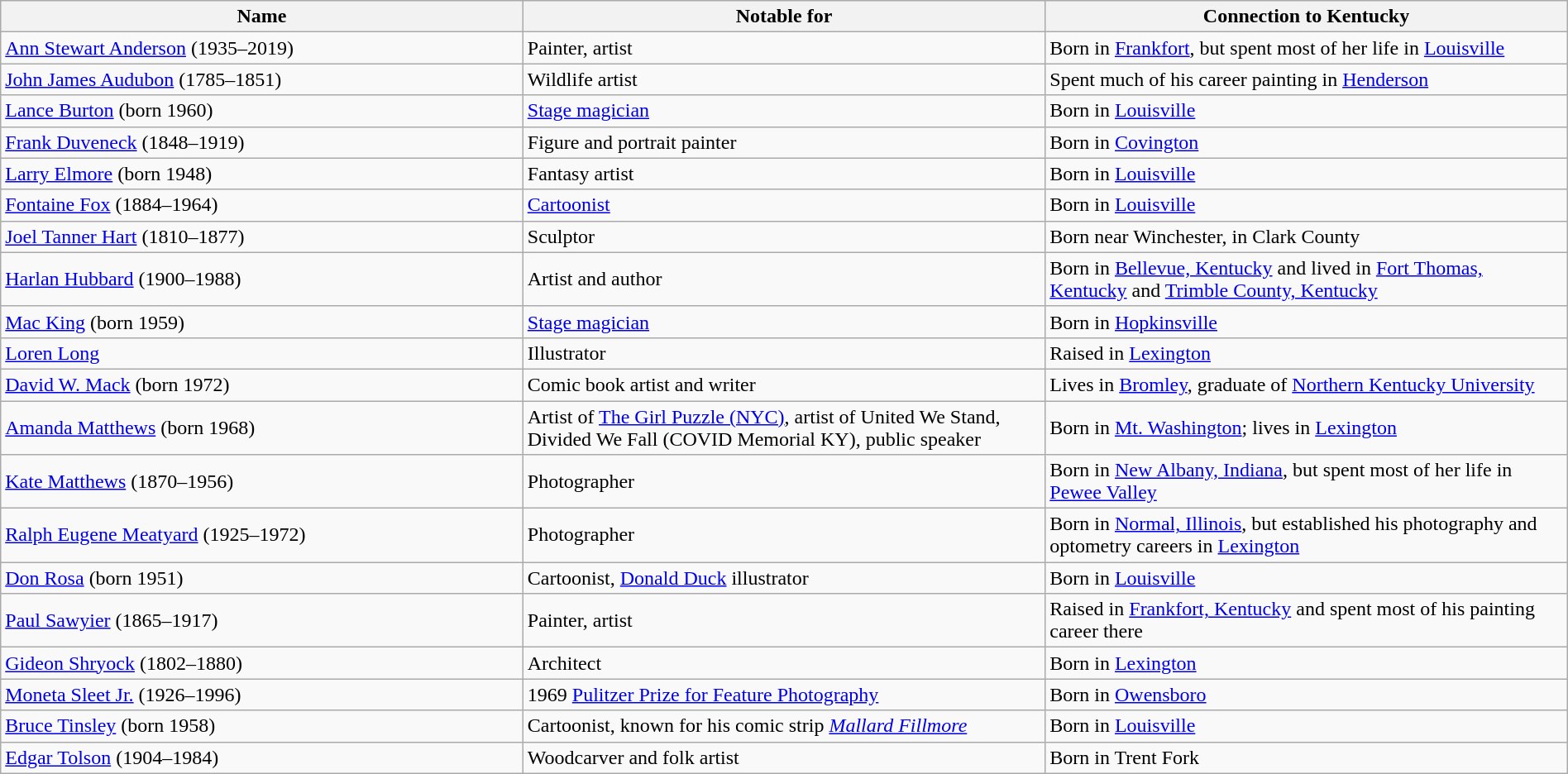<table class="wikitable" width=100%>
<tr>
<th width=33%>Name</th>
<th width=33%>Notable for</th>
<th width=33%>Connection to Kentucky</th>
</tr>
<tr>
<td><a href='#'>Ann Stewart Anderson</a> (1935–2019)</td>
<td>Painter, artist</td>
<td>Born in <a href='#'>Frankfort</a>, but spent most of her life in <a href='#'>Louisville</a></td>
</tr>
<tr>
<td><a href='#'>John James Audubon</a> (1785–1851)</td>
<td>Wildlife artist</td>
<td>Spent much of his career painting in <a href='#'>Henderson</a></td>
</tr>
<tr>
<td><a href='#'>Lance Burton</a> (born 1960)</td>
<td><a href='#'>Stage magician</a></td>
<td>Born in <a href='#'>Louisville</a></td>
</tr>
<tr>
<td><a href='#'>Frank Duveneck</a> (1848–1919)</td>
<td>Figure and portrait painter</td>
<td>Born in <a href='#'>Covington</a></td>
</tr>
<tr>
<td><a href='#'>Larry Elmore</a> (born 1948)</td>
<td>Fantasy artist</td>
<td>Born in <a href='#'>Louisville</a></td>
</tr>
<tr>
<td><a href='#'>Fontaine Fox</a> (1884–1964)</td>
<td><a href='#'>Cartoonist</a></td>
<td>Born in <a href='#'>Louisville</a></td>
</tr>
<tr>
<td><a href='#'>Joel Tanner Hart</a> (1810–1877)</td>
<td>Sculptor</td>
<td>Born near Winchester, in Clark County</td>
</tr>
<tr>
<td><a href='#'>Harlan Hubbard</a> (1900–1988)</td>
<td>Artist and author</td>
<td>Born in <a href='#'>Bellevue, Kentucky</a> and lived in <a href='#'>Fort Thomas, Kentucky</a> and <a href='#'>Trimble County, Kentucky</a></td>
</tr>
<tr>
<td><a href='#'>Mac King</a> (born 1959)</td>
<td><a href='#'>Stage magician</a></td>
<td>Born in <a href='#'>Hopkinsville</a></td>
</tr>
<tr>
<td><a href='#'>Loren Long</a></td>
<td>Illustrator</td>
<td>Raised in <a href='#'>Lexington</a></td>
</tr>
<tr>
<td><a href='#'>David W. Mack</a> (born 1972)</td>
<td>Comic book artist and writer</td>
<td>Lives in <a href='#'>Bromley</a>, graduate of <a href='#'>Northern Kentucky University</a></td>
</tr>
<tr>
<td><a href='#'>Amanda Matthews</a> (born 1968)</td>
<td>Artist of <a href='#'>The Girl Puzzle (NYC)</a>, artist of United We Stand, Divided We Fall (COVID Memorial KY), public speaker</td>
<td>Born in <a href='#'>Mt. Washington</a>; lives in <a href='#'>Lexington</a></td>
</tr>
<tr>
<td><a href='#'>Kate Matthews</a> (1870–1956)</td>
<td>Photographer</td>
<td>Born in <a href='#'>New Albany, Indiana</a>, but spent most of her life in <a href='#'>Pewee Valley</a></td>
</tr>
<tr>
<td><a href='#'>Ralph Eugene Meatyard</a> (1925–1972)</td>
<td>Photographer</td>
<td>Born in <a href='#'>Normal, Illinois</a>, but established his photography and optometry careers in <a href='#'>Lexington</a></td>
</tr>
<tr>
<td><a href='#'>Don Rosa</a> (born 1951)</td>
<td>Cartoonist, <a href='#'>Donald Duck</a> illustrator</td>
<td>Born in <a href='#'>Louisville</a></td>
</tr>
<tr>
<td><a href='#'>Paul Sawyier</a> (1865–1917)</td>
<td>Painter, artist</td>
<td>Raised in <a href='#'>Frankfort, Kentucky</a> and spent most of his painting career there</td>
</tr>
<tr>
<td><a href='#'>Gideon Shryock</a> (1802–1880)</td>
<td>Architect</td>
<td>Born in <a href='#'>Lexington</a></td>
</tr>
<tr>
<td><a href='#'>Moneta Sleet Jr.</a> (1926–1996)</td>
<td>1969 <a href='#'>Pulitzer Prize for Feature Photography</a></td>
<td>Born in <a href='#'>Owensboro</a></td>
</tr>
<tr>
<td><a href='#'>Bruce Tinsley</a> (born 1958)</td>
<td>Cartoonist, known for his comic strip <em><a href='#'>Mallard Fillmore</a></em></td>
<td>Born in <a href='#'>Louisville</a></td>
</tr>
<tr>
<td><a href='#'>Edgar Tolson</a> (1904–1984)</td>
<td>Woodcarver and folk artist</td>
<td>Born in Trent Fork</td>
</tr>
</table>
